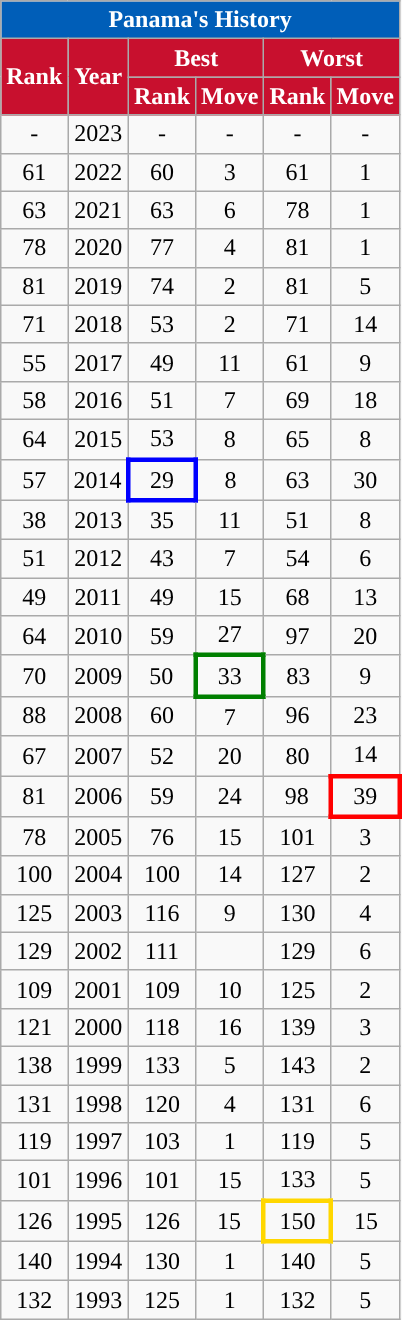<table class="wikitable sortable" style="text-align:center;">
<tr>
<th colspan=9 style="background: #005EB8; color: #FFFFFF;"> Panama's <a href='#'></a> History</th>
</tr>
<tr>
<th rowspan=2 style="background-color: #C8102E; color: #FFFFFF;">Rank</th>
<th rowspan=2 style="background-color: #C8102E; color: #FFFFFF;">Year</th>
<th colspan=2 style="background-color: #C8102E; color: #FFFFFF;">Best</th>
<th colspan=2 style="background-color: #C8102E; color: #FFFFFF;">Worst</th>
</tr>
<tr>
<th style="background-color: #C8102E; color: #FFFFFF;">Rank</th>
<th style="background-color: #C8102E; color: #FFFFFF;">Move</th>
<th style="background-color: #C8102E; color: #FFFFFF;">Rank</th>
<th style="background-color: #C8102E; color: #FFFFFF;">Move</th>
</tr>
<tr>
<td>-</td>
<td>2023</td>
<td>-</td>
<td>-</td>
<td>-</td>
<td>-</td>
</tr>
<tr>
<td>61</td>
<td>2022</td>
<td>60</td>
<td> 3</td>
<td>61</td>
<td> 1</td>
</tr>
<tr>
<td>63</td>
<td>2021</td>
<td>63</td>
<td> 6</td>
<td>78</td>
<td> 1</td>
</tr>
<tr>
<td>78</td>
<td>2020</td>
<td>77</td>
<td> 4</td>
<td>81</td>
<td> 1</td>
</tr>
<tr>
<td>81</td>
<td>2019</td>
<td>74</td>
<td> 2</td>
<td>81</td>
<td> 5</td>
</tr>
<tr>
<td>71</td>
<td>2018</td>
<td>53</td>
<td> 2</td>
<td>71</td>
<td> 14</td>
</tr>
<tr>
<td>55</td>
<td>2017</td>
<td>49</td>
<td> 11</td>
<td>61</td>
<td> 9</td>
</tr>
<tr>
<td>58</td>
<td>2016</td>
<td>51</td>
<td> 7</td>
<td>69</td>
<td> 18</td>
</tr>
<tr>
<td>64</td>
<td>2015</td>
<td>53</td>
<td> 8</td>
<td>65</td>
<td> 8</td>
</tr>
<tr>
<td>57</td>
<td>2014</td>
<td style="border: 3px solid blue">29</td>
<td> 8</td>
<td>63</td>
<td> 30</td>
</tr>
<tr>
<td>38</td>
<td>2013</td>
<td>35</td>
<td> 11</td>
<td>51</td>
<td> 8</td>
</tr>
<tr>
<td>51</td>
<td>2012</td>
<td>43</td>
<td> 7</td>
<td>54</td>
<td> 6</td>
</tr>
<tr>
<td>49</td>
<td>2011</td>
<td>49</td>
<td> 15</td>
<td>68</td>
<td> 13</td>
</tr>
<tr>
<td>64</td>
<td>2010</td>
<td>59</td>
<td> 27</td>
<td>97</td>
<td> 20</td>
</tr>
<tr>
<td>70</td>
<td>2009</td>
<td>50</td>
<td style="border: 3px solid green"> 33</td>
<td>83</td>
<td> 9</td>
</tr>
<tr>
<td>88</td>
<td>2008</td>
<td>60</td>
<td> 7</td>
<td>96</td>
<td> 23</td>
</tr>
<tr>
<td>67</td>
<td>2007</td>
<td>52</td>
<td> 20</td>
<td>80</td>
<td> 14</td>
</tr>
<tr>
<td>81</td>
<td>2006</td>
<td>59</td>
<td> 24</td>
<td>98</td>
<td style="border: 3px solid red"> 39</td>
</tr>
<tr>
<td>78</td>
<td>2005</td>
<td>76</td>
<td> 15</td>
<td>101</td>
<td> 3</td>
</tr>
<tr>
<td>100</td>
<td>2004</td>
<td>100</td>
<td> 14</td>
<td>127</td>
<td> 2</td>
</tr>
<tr>
<td>125</td>
<td>2003</td>
<td>116</td>
<td> 9</td>
<td>130</td>
<td> 4</td>
</tr>
<tr>
<td>129</td>
<td>2002</td>
<td>111</td>
<td></td>
<td>129</td>
<td> 6</td>
</tr>
<tr>
<td>109</td>
<td>2001</td>
<td>109</td>
<td> 10</td>
<td>125</td>
<td> 2</td>
</tr>
<tr>
<td>121</td>
<td>2000</td>
<td>118</td>
<td> 16</td>
<td>139</td>
<td> 3</td>
</tr>
<tr>
<td>138</td>
<td>1999</td>
<td>133</td>
<td> 5</td>
<td>143</td>
<td> 2</td>
</tr>
<tr>
<td>131</td>
<td>1998</td>
<td>120</td>
<td> 4</td>
<td>131</td>
<td> 6</td>
</tr>
<tr>
<td>119</td>
<td>1997</td>
<td>103</td>
<td> 1</td>
<td>119</td>
<td> 5</td>
</tr>
<tr>
<td>101</td>
<td>1996</td>
<td>101</td>
<td> 15</td>
<td>133</td>
<td> 5</td>
</tr>
<tr>
<td>126</td>
<td>1995</td>
<td>126</td>
<td> 15</td>
<td style="border: 3px solid gold">150</td>
<td> 15</td>
</tr>
<tr>
<td>140</td>
<td>1994</td>
<td>130</td>
<td> 1</td>
<td>140</td>
<td> 5</td>
</tr>
<tr>
<td>132</td>
<td>1993</td>
<td>125</td>
<td> 1</td>
<td>132</td>
<td> 5</td>
</tr>
</table>
